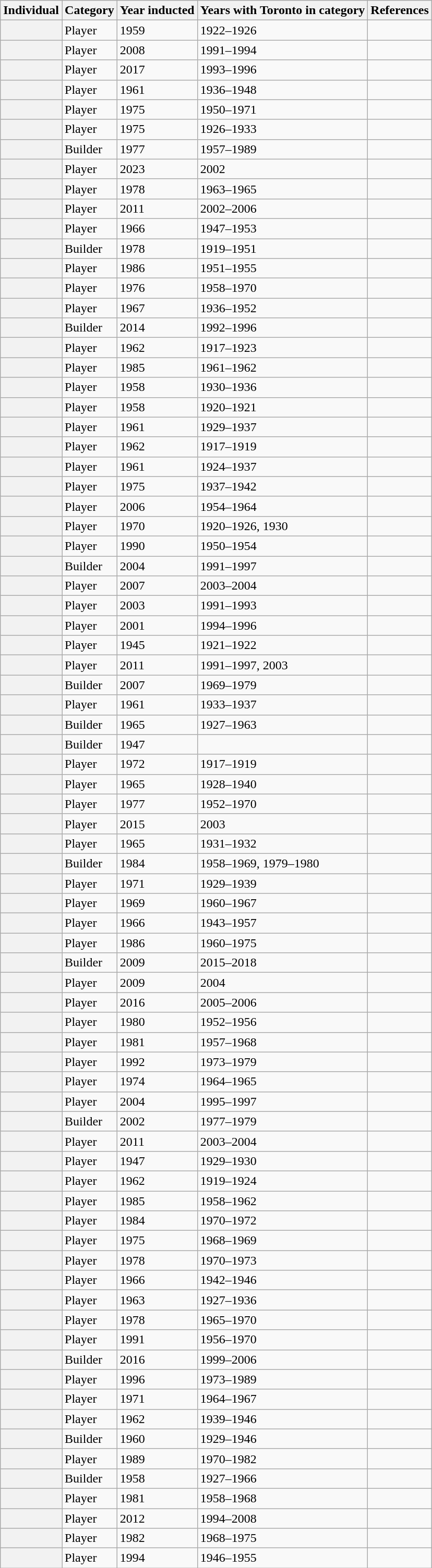<table class="wikitable sortable">
<tr>
<th scope="col">Individual</th>
<th scope="col">Category</th>
<th scope="col">Year inducted</th>
<th scope="col">Years with Toronto in category</th>
<th scope="col" class="unsortable">References</th>
</tr>
<tr>
<th scope="row"></th>
<td>Player</td>
<td>1959</td>
<td>1922–1926</td>
<td></td>
</tr>
<tr>
<th scope="row"></th>
<td>Player</td>
<td>2008</td>
<td>1991–1994</td>
<td></td>
</tr>
<tr>
<th scope="row"></th>
<td>Player</td>
<td>2017</td>
<td>1993–1996</td>
<td></td>
</tr>
<tr>
<th scope="row"></th>
<td>Player</td>
<td>1961</td>
<td>1936–1948</td>
<td></td>
</tr>
<tr>
<th scope="row"></th>
<td>Player</td>
<td>1975</td>
<td>1950–1971</td>
<td></td>
</tr>
<tr>
<th scope="row"></th>
<td>Player</td>
<td>1975</td>
<td>1926–1933</td>
<td></td>
</tr>
<tr>
<th scope="row"></th>
<td>Builder</td>
<td>1977</td>
<td>1957–1989</td>
<td></td>
</tr>
<tr>
<th scope="row"></th>
<td>Player</td>
<td>2023</td>
<td>2002</td>
<td></td>
</tr>
<tr>
<th scope="row"></th>
<td>Player</td>
<td>1978</td>
<td>1963–1965</td>
<td></td>
</tr>
<tr>
<th scope="row"></th>
<td>Player</td>
<td>2011</td>
<td>2002–2006</td>
<td></td>
</tr>
<tr>
<th scope="row"></th>
<td>Player</td>
<td>1966</td>
<td>1947–1953</td>
<td></td>
</tr>
<tr>
<th scope="row"></th>
<td>Builder</td>
<td>1978</td>
<td>1919–1951</td>
<td></td>
</tr>
<tr>
<th scope="row"></th>
<td>Player</td>
<td>1986</td>
<td>1951–1955</td>
<td></td>
</tr>
<tr>
<th scope="row"></th>
<td>Player</td>
<td>1976</td>
<td>1958–1970</td>
<td></td>
</tr>
<tr>
<th scope="row"></th>
<td>Player</td>
<td>1967</td>
<td>1936–1952</td>
<td></td>
</tr>
<tr>
<th scope="row"></th>
<td>Builder</td>
<td>2014</td>
<td>1992–1996</td>
<td></td>
</tr>
<tr>
<th scope="row"></th>
<td>Player</td>
<td>1962</td>
<td>1917–1923</td>
<td></td>
</tr>
<tr>
<th scope="row"></th>
<td>Player</td>
<td>1985</td>
<td>1961–1962</td>
<td></td>
</tr>
<tr>
<th scope="row"></th>
<td>Player</td>
<td>1958</td>
<td>1930–1936</td>
<td></td>
</tr>
<tr>
<th scope="row"></th>
<td>Player</td>
<td>1958</td>
<td>1920–1921</td>
<td></td>
</tr>
<tr>
<th scope="row"></th>
<td>Player</td>
<td>1961</td>
<td>1929–1937</td>
<td></td>
</tr>
<tr>
<th scope="row"></th>
<td>Player</td>
<td>1962</td>
<td>1917–1919</td>
<td></td>
</tr>
<tr>
<th scope="row"></th>
<td>Player</td>
<td>1961</td>
<td>1924–1937</td>
<td></td>
</tr>
<tr>
<th scope="row"></th>
<td>Player</td>
<td>1975</td>
<td>1937–1942</td>
<td></td>
</tr>
<tr>
<th scope="row"></th>
<td>Player</td>
<td>2006</td>
<td>1954–1964</td>
<td></td>
</tr>
<tr>
<th scope="row"></th>
<td>Player</td>
<td>1970</td>
<td>1920–1926, 1930</td>
<td></td>
</tr>
<tr>
<th scope="row"></th>
<td>Player</td>
<td>1990</td>
<td>1950–1954</td>
<td></td>
</tr>
<tr>
<th scope="row"></th>
<td>Builder</td>
<td>2004</td>
<td>1991–1997</td>
<td></td>
</tr>
<tr>
<th scope="row"></th>
<td>Player</td>
<td>2007</td>
<td>2003–2004</td>
<td></td>
</tr>
<tr>
<th scope="row"></th>
<td>Player</td>
<td>2003</td>
<td>1991–1993</td>
<td></td>
</tr>
<tr>
<th scope="row"></th>
<td>Player</td>
<td>2001</td>
<td>1994–1996</td>
<td></td>
</tr>
<tr>
<th scope="row"></th>
<td>Player</td>
<td>1945</td>
<td>1921–1922</td>
<td></td>
</tr>
<tr>
<th scope="row"></th>
<td>Player</td>
<td>2011</td>
<td>1991–1997, 2003</td>
<td></td>
</tr>
<tr>
<th scope="row"></th>
<td>Builder</td>
<td>2007</td>
<td>1969–1979</td>
<td></td>
</tr>
<tr>
<th scope="row"></th>
<td>Player</td>
<td>1961</td>
<td>1933–1937</td>
<td></td>
</tr>
<tr>
<th scope="row"></th>
<td>Builder</td>
<td>1965</td>
<td>1927–1963</td>
<td></td>
</tr>
<tr>
<th scope="row"></th>
<td>Builder</td>
<td>1947</td>
<td></td>
<td></td>
</tr>
<tr>
<th scope="row"></th>
<td>Player</td>
<td>1972</td>
<td>1917–1919</td>
<td></td>
</tr>
<tr>
<th scope="row"></th>
<td>Player</td>
<td>1965</td>
<td>1928–1940</td>
<td></td>
</tr>
<tr>
<th scope="row"></th>
<td>Player</td>
<td>1977</td>
<td>1952–1970</td>
<td></td>
</tr>
<tr>
<th scope="row"></th>
<td>Player</td>
<td>2015</td>
<td>2003</td>
<td></td>
</tr>
<tr>
<th scope="row"></th>
<td>Player</td>
<td>1965</td>
<td>1931–1932</td>
<td></td>
</tr>
<tr>
<th scope="row"></th>
<td>Builder</td>
<td>1984</td>
<td>1958–1969, 1979–1980</td>
<td></td>
</tr>
<tr>
<th scope="row"></th>
<td>Player</td>
<td>1971</td>
<td>1929–1939</td>
<td></td>
</tr>
<tr>
<th scope="row"></th>
<td>Player</td>
<td>1969</td>
<td>1960–1967</td>
<td></td>
</tr>
<tr>
<th scope="row"></th>
<td>Player</td>
<td>1966</td>
<td>1943–1957</td>
<td></td>
</tr>
<tr>
<th scope="row"></th>
<td>Player</td>
<td>1986</td>
<td>1960–1975</td>
<td></td>
</tr>
<tr>
<th scope="row"></th>
<td>Builder</td>
<td>2009</td>
<td>2015–2018</td>
<td></td>
</tr>
<tr>
<th scope="row"></th>
<td>Player</td>
<td>2009</td>
<td>2004</td>
<td></td>
</tr>
<tr>
<th scope="row"></th>
<td>Player</td>
<td>2016</td>
<td>2005–2006</td>
<td></td>
</tr>
<tr>
<th scope="row"></th>
<td>Player</td>
<td>1980</td>
<td>1952–1956</td>
<td></td>
</tr>
<tr>
<th scope="row"></th>
<td>Player</td>
<td>1981</td>
<td>1957–1968</td>
<td></td>
</tr>
<tr>
<th scope="row"></th>
<td>Player</td>
<td>1992</td>
<td>1973–1979</td>
<td></td>
</tr>
<tr>
<th scope="row"></th>
<td>Player</td>
<td>1974</td>
<td>1964–1965</td>
<td></td>
</tr>
<tr>
<th scope="row"></th>
<td>Player</td>
<td>2004</td>
<td>1995–1997</td>
<td></td>
</tr>
<tr>
<th scope="row"></th>
<td>Builder</td>
<td>2002</td>
<td>1977–1979</td>
<td></td>
</tr>
<tr>
<th scope="row"></th>
<td>Player</td>
<td>2011</td>
<td>2003–2004</td>
<td></td>
</tr>
<tr>
<th scope="row"></th>
<td>Player</td>
<td>1947</td>
<td>1929–1930</td>
<td></td>
</tr>
<tr>
<th scope="row"></th>
<td>Player</td>
<td>1962</td>
<td>1919–1924</td>
<td></td>
</tr>
<tr>
<th scope="row"></th>
<td>Player</td>
<td>1985</td>
<td>1958–1962</td>
<td></td>
</tr>
<tr>
<th scope="row"></th>
<td>Player</td>
<td>1984</td>
<td>1970–1972</td>
<td></td>
</tr>
<tr>
<th scope="row"></th>
<td>Player</td>
<td>1975</td>
<td>1968–1969</td>
<td></td>
</tr>
<tr>
<th scope="row"></th>
<td>Player</td>
<td>1978</td>
<td>1970–1973</td>
<td></td>
</tr>
<tr>
<th scope="row"></th>
<td>Player</td>
<td>1966</td>
<td>1942–1946</td>
<td></td>
</tr>
<tr>
<th scope="row"></th>
<td>Player</td>
<td>1963</td>
<td>1927–1936</td>
<td></td>
</tr>
<tr>
<th scope="row"></th>
<td>Player</td>
<td>1978</td>
<td>1965–1970</td>
<td></td>
</tr>
<tr>
<th scope="row"></th>
<td>Player</td>
<td>1991</td>
<td>1956–1970</td>
<td></td>
</tr>
<tr>
<th scope="row"></th>
<td>Builder</td>
<td>2016</td>
<td>1999–2006</td>
<td></td>
</tr>
<tr>
<th scope="row"></th>
<td>Player</td>
<td>1996</td>
<td>1973–1989</td>
<td></td>
</tr>
<tr>
<th scope="row"></th>
<td>Player</td>
<td>1971</td>
<td>1964–1967</td>
<td></td>
</tr>
<tr>
<th scope="row"></th>
<td>Player</td>
<td>1962</td>
<td>1939–1946</td>
<td></td>
</tr>
<tr>
<th scope="row"></th>
<td>Builder</td>
<td>1960</td>
<td>1929–1946</td>
<td></td>
</tr>
<tr>
<th scope="row"></th>
<td>Player</td>
<td>1989</td>
<td>1970–1982</td>
<td></td>
</tr>
<tr>
<th scope="row"></th>
<td>Builder</td>
<td>1958</td>
<td>1927–1966</td>
<td></td>
</tr>
<tr>
<th scope="row"></th>
<td>Player</td>
<td>1981</td>
<td>1958–1968</td>
<td></td>
</tr>
<tr>
<th scope="row"></th>
<td>Player</td>
<td>2012</td>
<td>1994–2008</td>
<td></td>
</tr>
<tr>
<th scope="row"></th>
<td>Player</td>
<td>1982</td>
<td>1968–1975</td>
<td></td>
</tr>
<tr>
<th scope="row"></th>
<td>Player</td>
<td>1994</td>
<td>1946–1955</td>
<td></td>
</tr>
</table>
